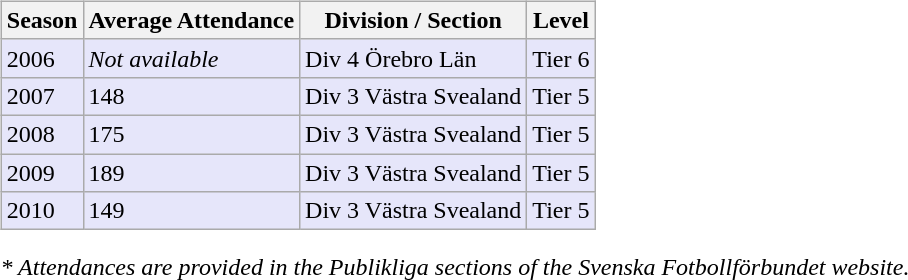<table>
<tr>
<td valign="top" width=0%><br><table class="wikitable">
<tr style="background:#f0f6fa;">
<th><strong>Season</strong></th>
<th><strong>Average Attendance</strong></th>
<th><strong>Division / Section</strong></th>
<th><strong>Level</strong></th>
</tr>
<tr>
<td style="background:#E6E6FA;">2006</td>
<td style="background:#E6E6FA;"><em>Not available</em></td>
<td style="background:#E6E6FA;">Div 4 Örebro Län</td>
<td style="background:#E6E6FA;">Tier 6</td>
</tr>
<tr>
<td style="background:#E6E6FA;">2007</td>
<td style="background:#E6E6FA;">148</td>
<td style="background:#E6E6FA;">Div 3 Västra Svealand</td>
<td style="background:#E6E6FA;">Tier 5</td>
</tr>
<tr>
<td style="background:#E6E6FA;">2008</td>
<td style="background:#E6E6FA;">175</td>
<td style="background:#E6E6FA;">Div 3 Västra Svealand</td>
<td style="background:#E6E6FA;">Tier 5</td>
</tr>
<tr>
<td style="background:#E6E6FA;">2009</td>
<td style="background:#E6E6FA;">189</td>
<td style="background:#E6E6FA;">Div 3 Västra Svealand</td>
<td style="background:#E6E6FA;">Tier 5</td>
</tr>
<tr>
<td style="background:#E6E6FA;">2010</td>
<td style="background:#E6E6FA;">149</td>
<td style="background:#E6E6FA;">Div 3 Västra Svealand</td>
<td style="background:#E6E6FA;">Tier 5</td>
</tr>
</table>
<em>* Attendances are provided in the Publikliga sections of the Svenska Fotbollförbundet website.</em></td>
</tr>
</table>
